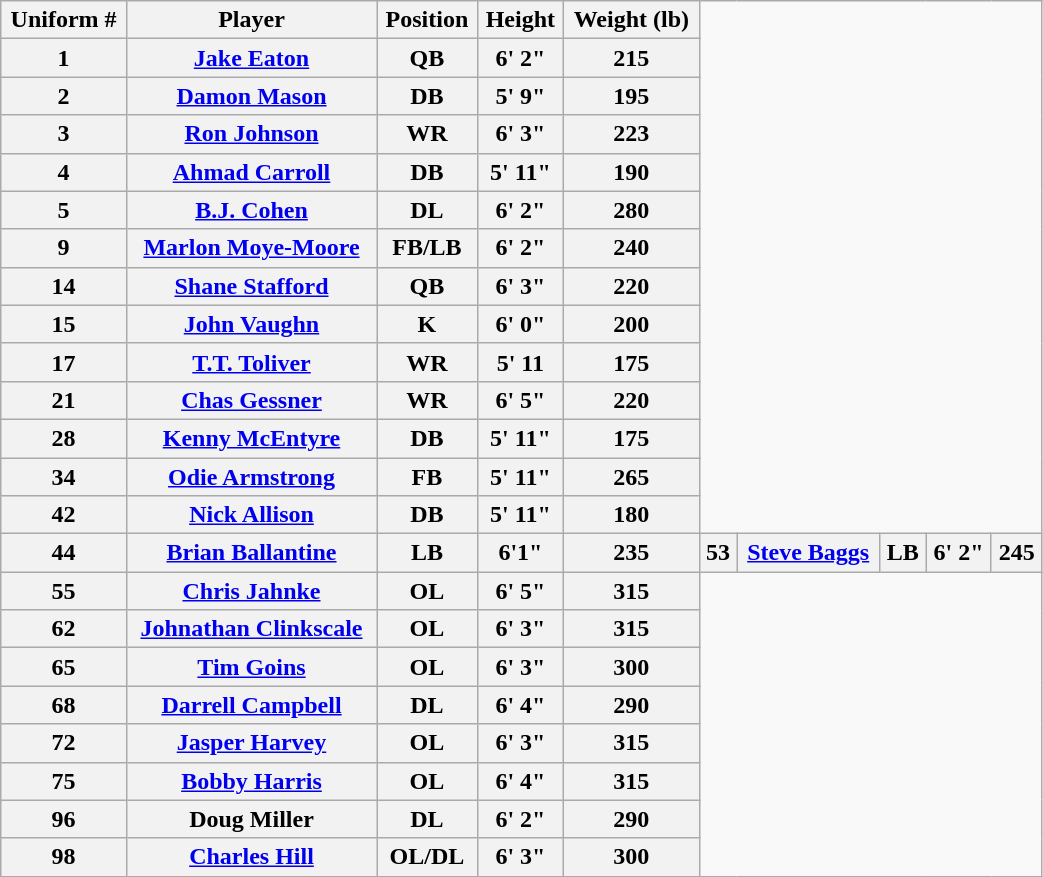<table class="wikitable" width="55%">
<tr>
<th>Uniform #</th>
<th>Player</th>
<th>Position</th>
<th>Height</th>
<th>Weight (lb)</th>
</tr>
<tr>
<th>1</th>
<th><a href='#'>Jake Eaton</a></th>
<th>QB</th>
<th>6' 2"</th>
<th>215</th>
</tr>
<tr>
<th>2</th>
<th><a href='#'>Damon Mason</a></th>
<th>DB</th>
<th>5' 9"</th>
<th>195</th>
</tr>
<tr>
<th>3</th>
<th><a href='#'>Ron Johnson</a></th>
<th>WR</th>
<th>6' 3"</th>
<th>223</th>
</tr>
<tr>
<th>4</th>
<th><a href='#'>Ahmad Carroll</a></th>
<th>DB</th>
<th>5' 11"</th>
<th>190</th>
</tr>
<tr>
<th>5</th>
<th><a href='#'>B.J. Cohen</a></th>
<th>DL</th>
<th>6' 2"</th>
<th>280</th>
</tr>
<tr>
<th>9</th>
<th><a href='#'>Marlon Moye-Moore</a></th>
<th>FB/LB</th>
<th>6' 2"</th>
<th>240</th>
</tr>
<tr>
<th>14</th>
<th><a href='#'>Shane Stafford</a></th>
<th>QB</th>
<th>6' 3"</th>
<th>220</th>
</tr>
<tr>
<th>15</th>
<th><a href='#'>John Vaughn</a></th>
<th>K</th>
<th>6' 0"</th>
<th>200</th>
</tr>
<tr>
<th>17</th>
<th><a href='#'>T.T. Toliver</a></th>
<th>WR</th>
<th>5' 11</th>
<th>175</th>
</tr>
<tr>
<th>21</th>
<th><a href='#'>Chas Gessner</a></th>
<th>WR</th>
<th>6' 5"</th>
<th>220</th>
</tr>
<tr>
<th>28</th>
<th><a href='#'>Kenny McEntyre</a></th>
<th>DB</th>
<th>5' 11"</th>
<th>175</th>
</tr>
<tr>
<th>34</th>
<th><a href='#'>Odie Armstrong</a></th>
<th>FB</th>
<th>5' 11"</th>
<th>265</th>
</tr>
<tr>
<th>42</th>
<th><a href='#'>Nick Allison</a></th>
<th>DB</th>
<th>5' 11"</th>
<th>180</th>
</tr>
<tr>
<th>44</th>
<th><a href='#'>Brian Ballantine</a></th>
<th>LB</th>
<th>6'1"</th>
<th>235</th>
<th>53</th>
<th><a href='#'>Steve Baggs</a></th>
<th>LB</th>
<th>6' 2"</th>
<th>245</th>
</tr>
<tr>
<th>55</th>
<th><a href='#'>Chris Jahnke</a></th>
<th>OL</th>
<th>6' 5"</th>
<th>315</th>
</tr>
<tr>
<th>62</th>
<th><a href='#'>Johnathan Clinkscale</a></th>
<th>OL</th>
<th>6' 3"</th>
<th>315</th>
</tr>
<tr>
<th>65</th>
<th><a href='#'>Tim Goins</a></th>
<th>OL</th>
<th>6' 3"</th>
<th>300</th>
</tr>
<tr>
<th>68</th>
<th><a href='#'>Darrell Campbell</a></th>
<th>DL</th>
<th>6' 4"</th>
<th>290</th>
</tr>
<tr>
<th>72</th>
<th><a href='#'>Jasper Harvey</a></th>
<th>OL</th>
<th>6' 3"</th>
<th>315</th>
</tr>
<tr>
<th>75</th>
<th><a href='#'>Bobby Harris</a></th>
<th>OL</th>
<th>6' 4"</th>
<th>315</th>
</tr>
<tr>
<th>96</th>
<th>Doug Miller</th>
<th>DL</th>
<th>6' 2"</th>
<th>290</th>
</tr>
<tr>
<th>98</th>
<th><a href='#'>Charles Hill</a></th>
<th>OL/DL</th>
<th>6' 3"</th>
<th>300</th>
</tr>
</table>
